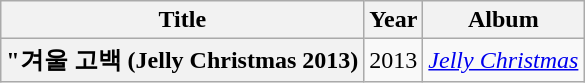<table class="wikitable plainrowheaders" style="text-align:center">
<tr>
<th scope="col">Title</th>
<th scope="col">Year</th>
<th scope="col">Album</th>
</tr>
<tr>
<th scope="row">"겨울 고백 (Jelly Christmas 2013)  <br></th>
<td>2013</td>
<td><em><a href='#'>Jelly Christmas</a></em></td>
</tr>
</table>
